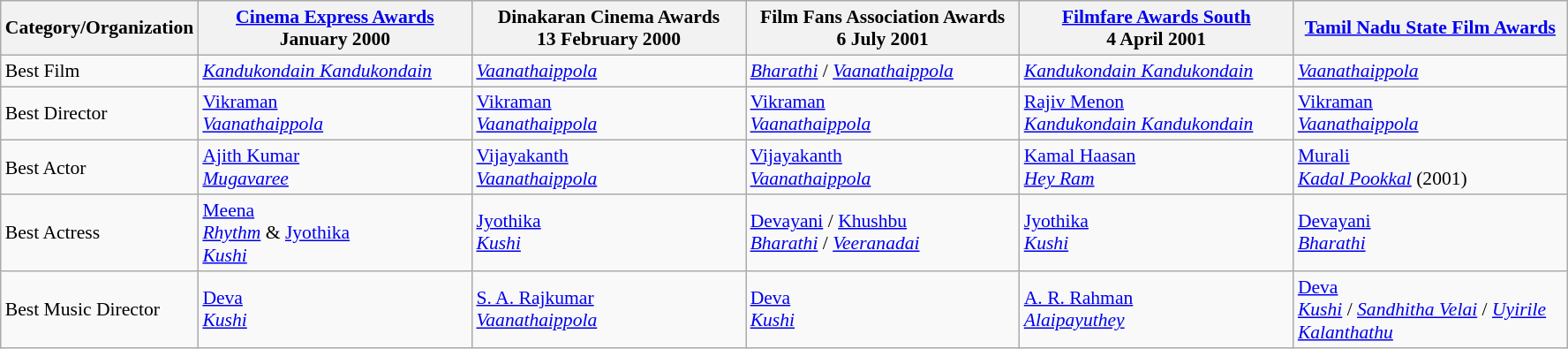<table class="wikitable" style="font-size: 90%;">
<tr>
<th rowspan="1" style="width:20px;">Category/Organization</th>
<th rowspan="1" style="width:200px;"><a href='#'>Cinema Express Awards</a><br> January 2000</th>
<th rowspan="1" style="width:200px;">Dinakaran Cinema Awards<br> 13 February 2000</th>
<th rowspan="1" style="width:200px;">Film Fans Association Awards <br>6 July 2001</th>
<th rowspan="1" style="width:200px;"><a href='#'>Filmfare Awards South</a><br>4 April 2001</th>
<th rowspan="1" style="width:200px;"><a href='#'>Tamil Nadu State Film Awards</a></th>
</tr>
<tr>
<td>Best Film</td>
<td><em><a href='#'>Kandukondain Kandukondain</a></em></td>
<td><em><a href='#'>Vaanathaippola</a></em></td>
<td><em><a href='#'>Bharathi</a></em> / <em><a href='#'>Vaanathaippola</a></em></td>
<td><em><a href='#'>Kandukondain Kandukondain</a></em></td>
<td><em><a href='#'>Vaanathaippola</a></em></td>
</tr>
<tr>
<td>Best Director</td>
<td><a href='#'>Vikraman</a><br><em><a href='#'>Vaanathaippola</a></em></td>
<td><a href='#'>Vikraman</a><br><em><a href='#'>Vaanathaippola</a></em></td>
<td><a href='#'>Vikraman</a><br><em><a href='#'>Vaanathaippola</a></em></td>
<td><a href='#'>Rajiv Menon</a><br><em><a href='#'>Kandukondain Kandukondain</a></em></td>
<td><a href='#'>Vikraman</a><br><em><a href='#'>Vaanathaippola</a></em></td>
</tr>
<tr>
<td>Best Actor</td>
<td><a href='#'>Ajith Kumar</a><br><em><a href='#'>Mugavaree</a></em></td>
<td><a href='#'>Vijayakanth</a><br><em><a href='#'>Vaanathaippola</a></em></td>
<td><a href='#'>Vijayakanth</a><br><em><a href='#'>Vaanathaippola</a></em></td>
<td><a href='#'>Kamal Haasan</a><br><em><a href='#'>Hey Ram</a></em></td>
<td><a href='#'>Murali</a><br><em><a href='#'>Kadal Pookkal</a></em> (2001)</td>
</tr>
<tr>
<td>Best Actress</td>
<td><a href='#'>Meena</a><br><em><a href='#'>Rhythm</a></em> & <a href='#'>Jyothika</a><br><em><a href='#'>Kushi</a></em></td>
<td><a href='#'>Jyothika</a><br><em><a href='#'>Kushi</a></em></td>
<td><a href='#'>Devayani</a> / <a href='#'>Khushbu</a><br><em><a href='#'>Bharathi</a></em> / <em><a href='#'>Veeranadai</a></em></td>
<td><a href='#'>Jyothika</a><br><em><a href='#'>Kushi</a></em></td>
<td><a href='#'>Devayani</a><br><em><a href='#'>Bharathi</a></em></td>
</tr>
<tr>
<td>Best Music Director</td>
<td><a href='#'>Deva</a><br><em><a href='#'>Kushi</a></em></td>
<td><a href='#'>S. A. Rajkumar</a><br><em><a href='#'>Vaanathaippola</a></em></td>
<td><a href='#'>Deva</a><br><em><a href='#'>Kushi</a></em></td>
<td><a href='#'>A. R. Rahman</a><br><em><a href='#'>Alaipayuthey</a></em></td>
<td><a href='#'>Deva</a><br><em><a href='#'>Kushi</a></em> / <em><a href='#'>Sandhitha Velai</a></em> / <em><a href='#'>Uyirile Kalanthathu</a></em></td>
</tr>
</table>
